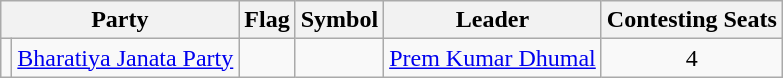<table class="wikitable" style="text-align:center">
<tr>
<th colspan="2">Party</th>
<th>Flag</th>
<th>Symbol</th>
<th>Leader</th>
<th>Contesting Seats</th>
</tr>
<tr>
<td></td>
<td><a href='#'>Bharatiya Janata Party</a></td>
<td></td>
<td></td>
<td><a href='#'>Prem Kumar Dhumal</a></td>
<td>4</td>
</tr>
</table>
